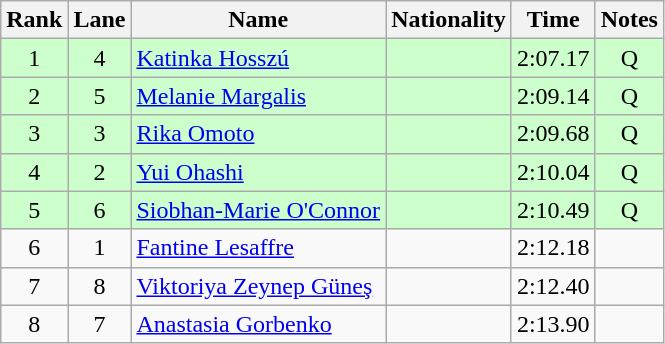<table class="wikitable sortable" style="text-align:center">
<tr>
<th>Rank</th>
<th>Lane</th>
<th>Name</th>
<th>Nationality</th>
<th>Time</th>
<th>Notes</th>
</tr>
<tr bgcolor=ccffcc>
<td>1</td>
<td>4</td>
<td align=left><a href='#'>Katinka Hosszú</a></td>
<td align=left></td>
<td>2:07.17</td>
<td>Q</td>
</tr>
<tr bgcolor=ccffcc>
<td>2</td>
<td>5</td>
<td align=left><a href='#'>Melanie Margalis</a></td>
<td align=left></td>
<td>2:09.14</td>
<td>Q</td>
</tr>
<tr bgcolor=ccffcc>
<td>3</td>
<td>3</td>
<td align=left><a href='#'>Rika Omoto</a></td>
<td align=left></td>
<td>2:09.68</td>
<td>Q</td>
</tr>
<tr bgcolor=ccffcc>
<td>4</td>
<td>2</td>
<td align=left><a href='#'>Yui Ohashi</a></td>
<td align=left></td>
<td>2:10.04</td>
<td>Q</td>
</tr>
<tr bgcolor=ccffcc>
<td>5</td>
<td>6</td>
<td align=left><a href='#'>Siobhan-Marie O'Connor</a></td>
<td align=left></td>
<td>2:10.49</td>
<td>Q</td>
</tr>
<tr>
<td>6</td>
<td>1</td>
<td align=left><a href='#'>Fantine Lesaffre</a></td>
<td align=left></td>
<td>2:12.18</td>
<td></td>
</tr>
<tr>
<td>7</td>
<td>8</td>
<td align=left><a href='#'>Viktoriya Zeynep Güneş</a></td>
<td align=left></td>
<td>2:12.40</td>
<td></td>
</tr>
<tr>
<td>8</td>
<td>7</td>
<td align=left><a href='#'>Anastasia Gorbenko</a></td>
<td align=left></td>
<td>2:13.90</td>
<td></td>
</tr>
</table>
